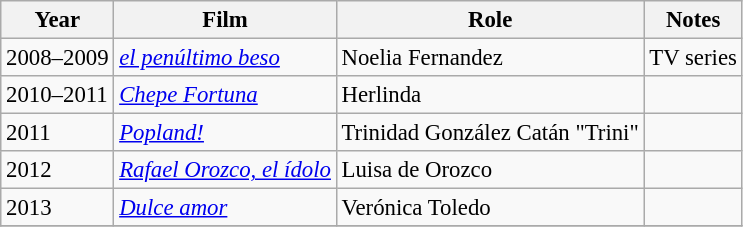<table class="wikitable" style="font-size: 95%;">
<tr>
<th>Year</th>
<th>Film</th>
<th>Role</th>
<th>Notes</th>
</tr>
<tr>
<td>2008–2009</td>
<td><em><a href='#'>el penúltimo beso</a></em></td>
<td>Noelia Fernandez</td>
<td>TV series</td>
</tr>
<tr>
<td>2010–2011</td>
<td><em><a href='#'>Chepe Fortuna</a></em></td>
<td>Herlinda</td>
<td></td>
</tr>
<tr>
<td>2011</td>
<td><em><a href='#'>Popland!</a></em></td>
<td>Trinidad González Catán "Trini"</td>
<td></td>
</tr>
<tr>
<td>2012</td>
<td><em><a href='#'>Rafael Orozco, el ídolo</a></em></td>
<td>Luisa de Orozco</td>
<td></td>
</tr>
<tr>
<td>2013</td>
<td><em><a href='#'>Dulce amor</a></em></td>
<td>Verónica Toledo</td>
<td></td>
</tr>
<tr>
</tr>
</table>
